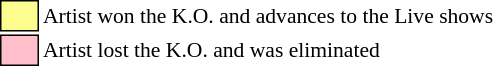<table class="toccolours" style="font-size: 90%; white-space: nowrap;">
<tr>
<td style="background-color:#fdfc8f; border: 1px solid black">      </td>
<td>Artist won the K.O. and advances to the Live shows</td>
</tr>
<tr>
<td style="background-color:pink; border: 1px solid black">      </td>
<td>Artist lost the K.O. and was eliminated</td>
</tr>
<tr>
</tr>
</table>
